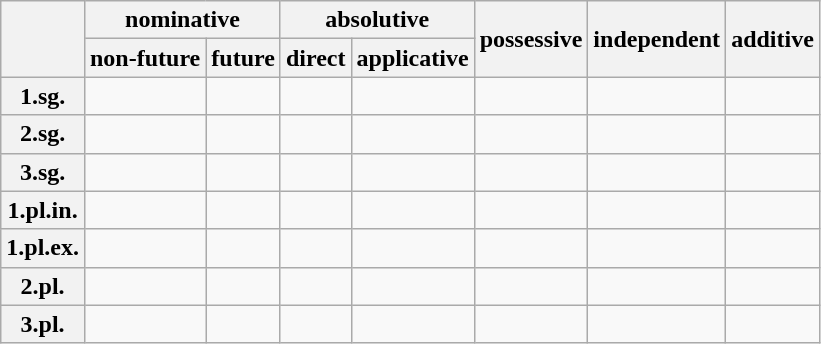<table class="wikitable">
<tr>
<th rowspan=2></th>
<th colspan=2>nominative</th>
<th colspan=2>absolutive</th>
<th rowspan=2>possessive</th>
<th rowspan=2>independent</th>
<th rowspan=2>additive</th>
</tr>
<tr>
<th>non-future</th>
<th>future</th>
<th>direct</th>
<th>applicative</th>
</tr>
<tr>
<th>1.sg.</th>
<td></td>
<td></td>
<td></td>
<td></td>
<td></td>
<td></td>
<td></td>
</tr>
<tr>
<th>2.sg.</th>
<td></td>
<td></td>
<td></td>
<td></td>
<td></td>
<td></td>
<td></td>
</tr>
<tr>
<th>3.sg.</th>
<td></td>
<td></td>
<td></td>
<td></td>
<td></td>
<td></td>
<td></td>
</tr>
<tr>
<th>1.pl.in.</th>
<td></td>
<td></td>
<td></td>
<td></td>
<td></td>
<td></td>
<td></td>
</tr>
<tr>
<th>1.pl.ex.</th>
<td></td>
<td></td>
<td></td>
<td></td>
<td></td>
<td></td>
<td></td>
</tr>
<tr>
<th>2.pl.</th>
<td></td>
<td></td>
<td></td>
<td></td>
<td></td>
<td></td>
<td></td>
</tr>
<tr>
<th>3.pl.</th>
<td></td>
<td></td>
<td></td>
<td></td>
<td></td>
<td></td>
<td></td>
</tr>
</table>
